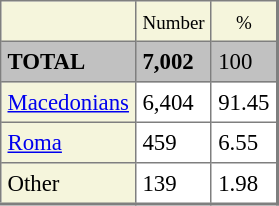<table border=1 cellpadding=4 cellspacing=0 class="toccolours" style="align: left; margin: 0.5em 0 0 0; border-style: solid; border: 1px solid #7f7f7f; border-right-width: 2px; border-bottom-width: 2px; border-collapse: collapse; font-size: 95%;">
<tr>
<td style="background:#F5F5DC;"></td>
<td style="background:#F5F5DC;" align="center"><small>Number</small></td>
<td style="background:#F5F5DC;" align="center"><small>%</small></td>
</tr>
<tr>
<td style="background:#c1c1c1;"><strong>TOTAL</strong></td>
<td style="background:#c1c1c1;"><strong>7,002</strong></td>
<td style="background:#c1c1c1;">100</td>
</tr>
<tr>
<td style="background:#F5F5DC;"><a href='#'>Macedonians</a></td>
<td>6,404</td>
<td>91.45</td>
</tr>
<tr>
<td style="background:#F5F5DC;"><a href='#'>Roma</a></td>
<td>459</td>
<td>6.55</td>
</tr>
<tr>
<td style="background:#F5F5DC;">Other</td>
<td>139</td>
<td>1.98</td>
</tr>
</table>
